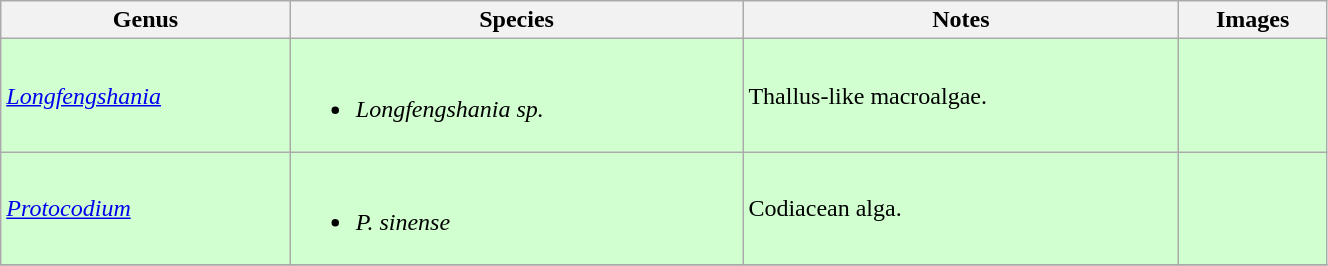<table class="wikitable" style="width:70%;">
<tr>
<th>Genus</th>
<th>Species</th>
<th>Notes</th>
<th>Images</th>
</tr>
<tr>
<td style="background:#D1FFCF;"><em><a href='#'>Longfengshania</a></em></td>
<td style="background:#D1FFCF;"><br><ul><li><em>Longfengshania sp.</em></li></ul></td>
<td style="background:#D1FFCF;">Thallus-like macroalgae.</td>
<td style="background:#D1FFCF;"></td>
</tr>
<tr>
<td style="background:#D1FFCF;"><em><a href='#'>Protocodium</a></em></td>
<td style="background:#D1FFCF;"><br><ul><li><em>P. sinense</em></li></ul></td>
<td style="background:#D1FFCF;">Codiacean alga.</td>
<td style="background:#D1FFCF;"></td>
</tr>
<tr>
</tr>
</table>
